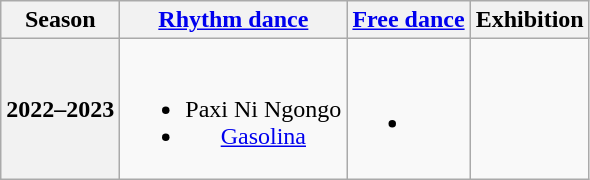<table class=wikitable style=text-align:center>
<tr>
<th>Season</th>
<th><a href='#'>Rhythm dance</a></th>
<th><a href='#'>Free dance</a></th>
<th>Exhibition</th>
</tr>
<tr>
<th>2022–2023</th>
<td><br><ul><li>Paxi Ni Ngongo <br> </li><li><a href='#'>Gasolina</a> <br> </li></ul></td>
<td><br><ul><li></li></ul></td>
</tr>
</table>
